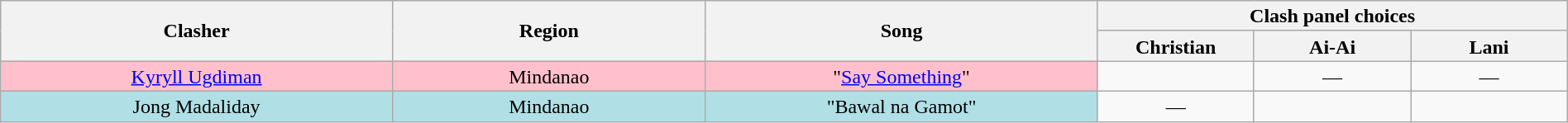<table class="wikitable" style="text-align:center; line-height:17px; width:100%;">
<tr>
<th rowspan="2" width="25%">Clasher</th>
<th rowspan="2">Region</th>
<th rowspan="2" width="25%">Song</th>
<th colspan="3" width="30%">Clash panel choices</th>
</tr>
<tr>
<th width="10%">Christian</th>
<th width="10%">Ai-Ai</th>
<th width="10%">Lani</th>
</tr>
<tr>
<td style="background:pink;"><a href='#'>Kyryll Ugdiman</a></td>
<td style="background:pink;">Mindanao</td>
<td style="background:pink;">"<a href='#'>Say Something</a>"</td>
<td><strong></strong></td>
<td>—</td>
<td>—</td>
</tr>
<tr>
<td style="background:#b0e0e6;">Jong Madaliday</td>
<td style="background:#b0e0e6;">Mindanao</td>
<td style="background:#b0e0e6;">"Bawal na Gamot"</td>
<td>—</td>
<td><strong></strong></td>
<td><strong></strong></td>
</tr>
</table>
